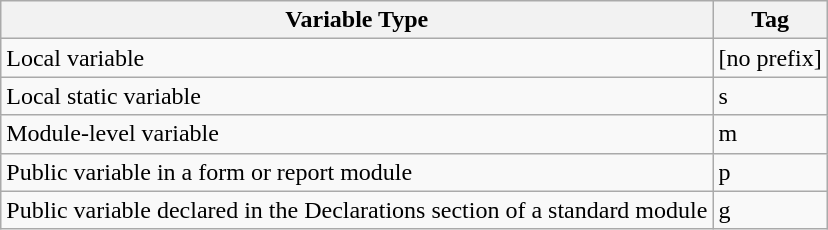<table class="wikitable">
<tr>
<th>Variable Type</th>
<th>Tag</th>
</tr>
<tr>
<td>Local variable</td>
<td>[no prefix]</td>
</tr>
<tr>
<td>Local static variable</td>
<td>s</td>
</tr>
<tr>
<td>Module-level variable</td>
<td>m</td>
</tr>
<tr>
<td>Public variable in a form or report module</td>
<td>p</td>
</tr>
<tr>
<td>Public variable declared in the Declarations section of a standard module</td>
<td>g</td>
</tr>
</table>
